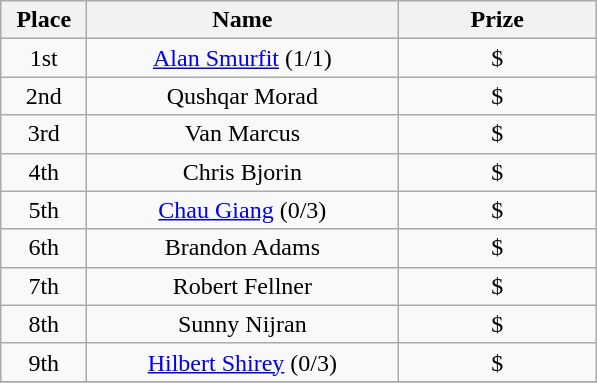<table class="wikitable" style="text-align:center">
<tr>
<th width="50">Place</th>
<th width="200">Name</th>
<th width="125">Prize</th>
</tr>
<tr>
<td>1st</td>
<td><a href='#'>Alan Smurfit</a> (1/1)</td>
<td>$</td>
</tr>
<tr>
<td>2nd</td>
<td>Qushqar Morad</td>
<td>$</td>
</tr>
<tr>
<td>3rd</td>
<td>Van Marcus</td>
<td>$</td>
</tr>
<tr>
<td>4th</td>
<td>Chris Bjorin</td>
<td>$</td>
</tr>
<tr>
<td>5th</td>
<td><a href='#'>Chau Giang</a> (0/3)</td>
<td>$</td>
</tr>
<tr>
<td>6th</td>
<td>Brandon Adams</td>
<td>$</td>
</tr>
<tr>
<td>7th</td>
<td>Robert Fellner</td>
<td>$</td>
</tr>
<tr>
<td>8th</td>
<td>Sunny Nijran</td>
<td>$</td>
</tr>
<tr>
<td>9th</td>
<td><a href='#'>Hilbert Shirey</a> (0/3)</td>
<td>$</td>
</tr>
<tr>
</tr>
</table>
